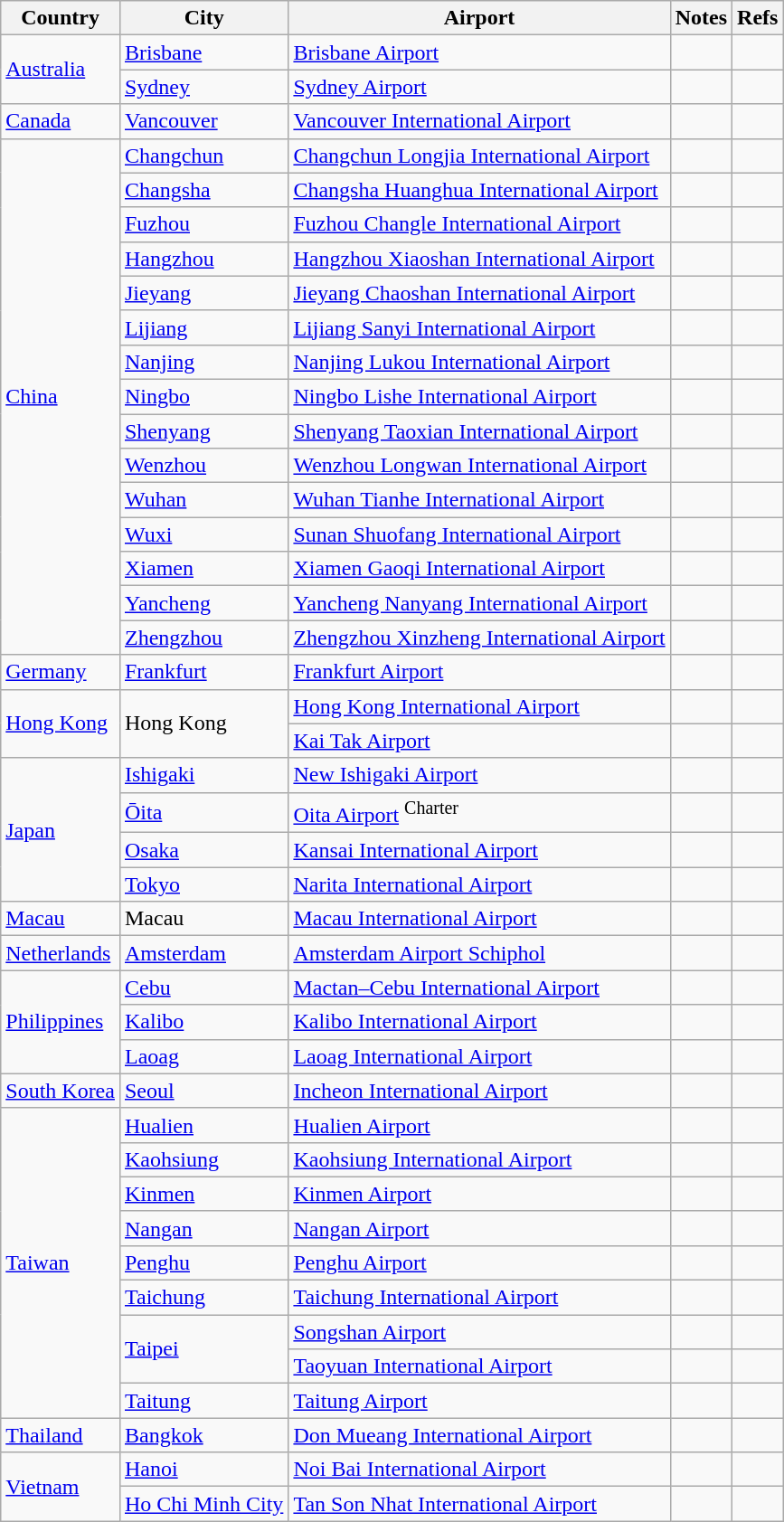<table class="wikitable sortable">
<tr>
<th>Country</th>
<th>City</th>
<th>Airport</th>
<th>Notes</th>
<th class="unsortable">Refs</th>
</tr>
<tr>
<td rowspan=2><a href='#'>Australia</a></td>
<td><a href='#'>Brisbane</a></td>
<td><a href='#'>Brisbane Airport</a></td>
<td></td>
<td align=center></td>
</tr>
<tr>
<td><a href='#'>Sydney</a></td>
<td><a href='#'>Sydney Airport</a></td>
<td></td>
<td align=center></td>
</tr>
<tr>
<td><a href='#'>Canada</a></td>
<td><a href='#'>Vancouver</a></td>
<td><a href='#'>Vancouver International Airport</a></td>
<td></td>
<td align=center></td>
</tr>
<tr>
<td rowspan=15><a href='#'>China</a></td>
<td><a href='#'>Changchun</a></td>
<td><a href='#'>Changchun Longjia International Airport</a></td>
<td></td>
<td align=center></td>
</tr>
<tr>
<td><a href='#'>Changsha</a></td>
<td><a href='#'>Changsha Huanghua International Airport</a></td>
<td></td>
<td align=center></td>
</tr>
<tr>
<td><a href='#'>Fuzhou</a></td>
<td><a href='#'>Fuzhou Changle International Airport</a></td>
<td align=center></td>
<td align=center></td>
</tr>
<tr>
<td><a href='#'>Hangzhou</a></td>
<td><a href='#'>Hangzhou Xiaoshan International Airport</a></td>
<td></td>
<td align=center></td>
</tr>
<tr>
<td><a href='#'>Jieyang</a></td>
<td><a href='#'>Jieyang Chaoshan International Airport</a></td>
<td></td>
<td align=center></td>
</tr>
<tr>
<td><a href='#'>Lijiang</a></td>
<td><a href='#'>Lijiang Sanyi International Airport</a></td>
<td></td>
<td align=center></td>
</tr>
<tr>
<td><a href='#'>Nanjing</a></td>
<td><a href='#'>Nanjing Lukou International Airport</a></td>
<td></td>
<td align=center></td>
</tr>
<tr>
<td><a href='#'>Ningbo</a></td>
<td><a href='#'>Ningbo Lishe International Airport</a></td>
<td></td>
<td align=center></td>
</tr>
<tr>
<td><a href='#'>Shenyang</a></td>
<td><a href='#'>Shenyang Taoxian International Airport</a></td>
<td align=center></td>
<td align=center></td>
</tr>
<tr>
<td><a href='#'>Wenzhou</a></td>
<td><a href='#'>Wenzhou Longwan International Airport</a></td>
<td align=center></td>
<td align=center></td>
</tr>
<tr>
<td><a href='#'>Wuhan</a></td>
<td><a href='#'>Wuhan Tianhe International Airport</a></td>
<td align=center></td>
<td align=center></td>
</tr>
<tr>
<td><a href='#'>Wuxi</a></td>
<td><a href='#'>Sunan Shuofang International Airport</a></td>
<td></td>
<td align=center></td>
</tr>
<tr>
<td><a href='#'>Xiamen</a></td>
<td><a href='#'>Xiamen Gaoqi International Airport</a></td>
<td align=center></td>
<td align=center></td>
</tr>
<tr>
<td><a href='#'>Yancheng</a></td>
<td><a href='#'>Yancheng Nanyang International Airport</a></td>
<td></td>
<td align=center></td>
</tr>
<tr>
<td><a href='#'>Zhengzhou</a></td>
<td><a href='#'>Zhengzhou Xinzheng International Airport</a></td>
<td></td>
<td align=center></td>
</tr>
<tr>
<td><a href='#'>Germany</a></td>
<td><a href='#'>Frankfurt</a></td>
<td><a href='#'>Frankfurt Airport</a></td>
<td></td>
<td align=center></td>
</tr>
<tr>
<td rowspan=2><a href='#'>Hong Kong</a></td>
<td rowspan=2>Hong Kong</td>
<td><a href='#'>Hong Kong International Airport</a></td>
<td></td>
<td align=center></td>
</tr>
<tr>
<td><a href='#'>Kai Tak Airport</a></td>
<td></td>
<td align=center></td>
</tr>
<tr>
<td rowspan=4><a href='#'>Japan</a></td>
<td><a href='#'>Ishigaki</a></td>
<td><a href='#'>New Ishigaki Airport</a></td>
<td></td>
<td align=center></td>
</tr>
<tr>
<td><a href='#'>Ōita</a></td>
<td><a href='#'>Oita Airport</a> <sup>Charter</sup></td>
<td></td>
<td align=center></td>
</tr>
<tr>
<td><a href='#'>Osaka</a></td>
<td><a href='#'>Kansai International Airport</a></td>
<td></td>
<td align=center></td>
</tr>
<tr>
<td><a href='#'>Tokyo</a></td>
<td><a href='#'>Narita International Airport</a></td>
<td></td>
<td align=center></td>
</tr>
<tr>
<td><a href='#'>Macau</a></td>
<td>Macau</td>
<td><a href='#'>Macau International Airport</a></td>
<td></td>
<td align=center></td>
</tr>
<tr>
<td><a href='#'>Netherlands</a></td>
<td><a href='#'>Amsterdam</a></td>
<td><a href='#'>Amsterdam Airport Schiphol</a></td>
<td></td>
<td align=center></td>
</tr>
<tr>
<td rowspan=3><a href='#'>Philippines</a></td>
<td><a href='#'>Cebu</a></td>
<td><a href='#'>Mactan–Cebu International Airport</a></td>
<td></td>
<td align=center></td>
</tr>
<tr>
<td><a href='#'>Kalibo</a></td>
<td><a href='#'>Kalibo International Airport</a></td>
<td></td>
<td align=center></td>
</tr>
<tr>
<td><a href='#'>Laoag</a></td>
<td><a href='#'>Laoag International Airport</a></td>
<td></td>
<td align=center></td>
</tr>
<tr>
<td><a href='#'>South Korea</a></td>
<td><a href='#'>Seoul</a></td>
<td><a href='#'>Incheon International Airport</a></td>
<td></td>
<td align=center></td>
</tr>
<tr>
<td rowspan=9><a href='#'>Taiwan</a></td>
<td><a href='#'>Hualien</a></td>
<td><a href='#'>Hualien Airport</a></td>
<td align=center></td>
<td align=center></td>
</tr>
<tr>
<td><a href='#'>Kaohsiung</a></td>
<td><a href='#'>Kaohsiung International Airport</a></td>
<td></td>
<td align=center></td>
</tr>
<tr>
<td><a href='#'>Kinmen</a></td>
<td><a href='#'>Kinmen Airport</a></td>
<td align=center></td>
<td align=center></td>
</tr>
<tr>
<td><a href='#'>Nangan</a></td>
<td><a href='#'>Nangan Airport</a></td>
<td align=center></td>
<td align=center></td>
</tr>
<tr>
<td><a href='#'>Penghu</a></td>
<td><a href='#'>Penghu Airport</a></td>
<td align=center></td>
<td align=center></td>
</tr>
<tr>
<td><a href='#'>Taichung</a></td>
<td><a href='#'>Taichung International Airport</a></td>
<td></td>
<td align=center></td>
</tr>
<tr>
<td rowspan=2><a href='#'>Taipei</a></td>
<td><a href='#'>Songshan Airport</a></td>
<td></td>
<td align=center></td>
</tr>
<tr>
<td><a href='#'>Taoyuan International Airport</a></td>
<td align=center></td>
<td align=center></td>
</tr>
<tr>
<td><a href='#'>Taitung</a></td>
<td><a href='#'>Taitung Airport</a></td>
<td align=center></td>
<td align=center></td>
</tr>
<tr>
<td><a href='#'>Thailand</a></td>
<td><a href='#'>Bangkok</a></td>
<td><a href='#'>Don Mueang International Airport</a></td>
<td></td>
<td align=center></td>
</tr>
<tr>
<td rowspan=2><a href='#'>Vietnam</a></td>
<td><a href='#'>Hanoi</a></td>
<td><a href='#'>Noi Bai International Airport</a></td>
<td></td>
<td align=center></td>
</tr>
<tr>
<td><a href='#'>Ho Chi Minh City</a></td>
<td><a href='#'>Tan Son Nhat International Airport</a></td>
<td align=center></td>
<td align=center></td>
</tr>
</table>
